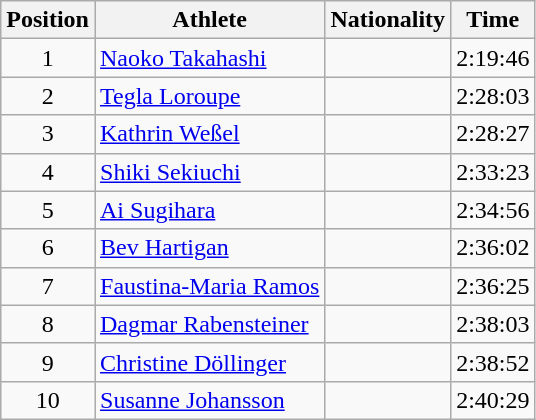<table class="wikitable sortable">
<tr>
<th>Position</th>
<th>Athlete</th>
<th>Nationality</th>
<th>Time</th>
</tr>
<tr>
<td style="text-align:center">1</td>
<td><a href='#'>Naoko Takahashi</a></td>
<td></td>
<td>2:19:46</td>
</tr>
<tr>
<td style="text-align:center">2</td>
<td><a href='#'>Tegla Loroupe</a></td>
<td></td>
<td>2:28:03</td>
</tr>
<tr>
<td style="text-align:center">3</td>
<td><a href='#'>Kathrin Weßel</a></td>
<td></td>
<td>2:28:27</td>
</tr>
<tr>
<td style="text-align:center">4</td>
<td><a href='#'>Shiki Sekiuchi</a></td>
<td></td>
<td>2:33:23</td>
</tr>
<tr>
<td style="text-align:center">5</td>
<td><a href='#'>Ai Sugihara</a></td>
<td></td>
<td>2:34:56</td>
</tr>
<tr>
<td style="text-align:center">6</td>
<td><a href='#'>Bev Hartigan</a></td>
<td></td>
<td>2:36:02</td>
</tr>
<tr>
<td style="text-align:center">7</td>
<td><a href='#'>Faustina-Maria Ramos</a></td>
<td></td>
<td>2:36:25</td>
</tr>
<tr>
<td style="text-align:center">8</td>
<td><a href='#'>Dagmar Rabensteiner</a></td>
<td></td>
<td>2:38:03</td>
</tr>
<tr>
<td style="text-align:center">9</td>
<td><a href='#'>Christine Döllinger</a></td>
<td></td>
<td>2:38:52</td>
</tr>
<tr>
<td style="text-align:center">10</td>
<td><a href='#'>Susanne Johansson</a></td>
<td></td>
<td>2:40:29</td>
</tr>
</table>
